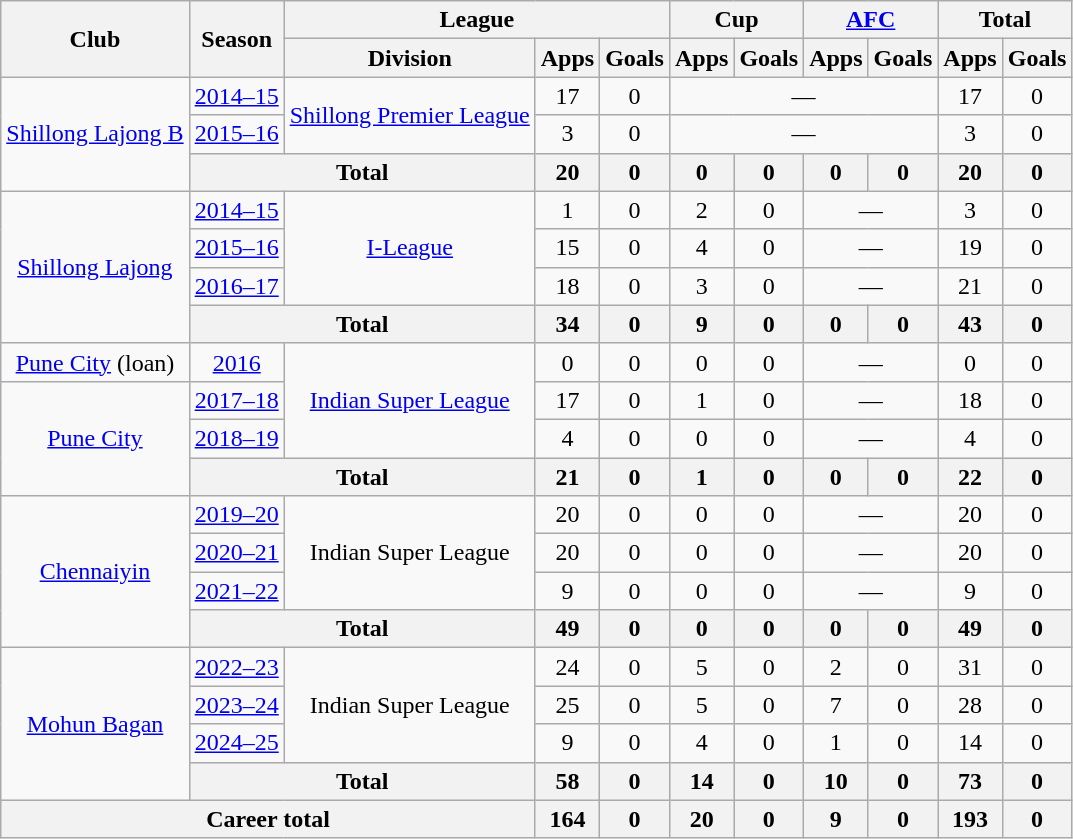<table class="wikitable" style="font-size; text-align:center;">
<tr>
<th rowspan="2">Club</th>
<th rowspan="2">Season</th>
<th colspan="3">League</th>
<th colspan="2">Cup</th>
<th colspan="2"><a href='#'>AFC</a></th>
<th colspan="2">Total</th>
</tr>
<tr>
<th>Division</th>
<th>Apps</th>
<th>Goals</th>
<th>Apps</th>
<th>Goals</th>
<th>Apps</th>
<th>Goals</th>
<th>Apps</th>
<th>Goals</th>
</tr>
<tr>
<td rowspan="3"><a href='#'>Shillong Lajong B</a></td>
<td><a href='#'>2014–15</a></td>
<td rowspan="2"><a href='#'>Shillong Premier League</a></td>
<td>17</td>
<td>0</td>
<td colspan="4">—</td>
<td>17</td>
<td>0</td>
</tr>
<tr>
<td><a href='#'>2015–16</a></td>
<td>3</td>
<td>0</td>
<td colspan="4">—</td>
<td>3</td>
<td>0</td>
</tr>
<tr>
<th colspan="2">Total</th>
<th>20</th>
<th>0</th>
<th>0</th>
<th>0</th>
<th>0</th>
<th>0</th>
<th>20</th>
<th>0</th>
</tr>
<tr>
<td rowspan="4"><a href='#'>Shillong Lajong</a></td>
<td><a href='#'>2014–15</a></td>
<td rowspan="3"><a href='#'>I-League</a></td>
<td>1</td>
<td>0</td>
<td>2</td>
<td>0</td>
<td colspan="2">—</td>
<td>3</td>
<td>0</td>
</tr>
<tr>
<td><a href='#'>2015–16</a></td>
<td>15</td>
<td>0</td>
<td>4</td>
<td>0</td>
<td colspan="2">—</td>
<td>19</td>
<td>0</td>
</tr>
<tr>
<td><a href='#'>2016–17</a></td>
<td>18</td>
<td>0</td>
<td>3</td>
<td>0</td>
<td colspan="2">—</td>
<td>21</td>
<td>0</td>
</tr>
<tr>
<th colspan="2">Total</th>
<th>34</th>
<th>0</th>
<th>9</th>
<th>0</th>
<th>0</th>
<th>0</th>
<th>43</th>
<th>0</th>
</tr>
<tr>
<td rowspan="1"><a href='#'>Pune City</a> (loan)</td>
<td><a href='#'>2016</a></td>
<td rowspan="3"><a href='#'>Indian Super League</a></td>
<td>0</td>
<td>0</td>
<td>0</td>
<td>0</td>
<td colspan="2">—</td>
<td>0</td>
<td>0</td>
</tr>
<tr>
<td rowspan="3"><a href='#'>Pune City</a></td>
<td><a href='#'>2017–18</a></td>
<td>17</td>
<td>0</td>
<td>1</td>
<td>0</td>
<td colspan="2">—</td>
<td>18</td>
<td>0</td>
</tr>
<tr>
<td><a href='#'>2018–19</a></td>
<td>4</td>
<td>0</td>
<td>0</td>
<td>0</td>
<td colspan="2">—</td>
<td>4</td>
<td>0</td>
</tr>
<tr>
<th colspan="2">Total</th>
<th>21</th>
<th>0</th>
<th>1</th>
<th>0</th>
<th>0</th>
<th>0</th>
<th>22</th>
<th>0</th>
</tr>
<tr>
<td rowspan="4"><a href='#'>Chennaiyin</a></td>
<td><a href='#'>2019–20</a></td>
<td rowspan="3">Indian Super League</td>
<td>20</td>
<td>0</td>
<td>0</td>
<td>0</td>
<td colspan="2">—</td>
<td>20</td>
<td>0</td>
</tr>
<tr>
<td><a href='#'>2020–21</a></td>
<td>20</td>
<td>0</td>
<td>0</td>
<td>0</td>
<td colspan="2">—</td>
<td>20</td>
<td>0</td>
</tr>
<tr>
<td><a href='#'>2021–22</a></td>
<td>9</td>
<td>0</td>
<td>0</td>
<td>0</td>
<td colspan="2">—</td>
<td>9</td>
<td>0</td>
</tr>
<tr>
<th colspan="2">Total</th>
<th>49</th>
<th>0</th>
<th>0</th>
<th>0</th>
<th>0</th>
<th>0</th>
<th>49</th>
<th>0</th>
</tr>
<tr>
<td rowspan="4"><a href='#'>Mohun Bagan</a></td>
<td><a href='#'>2022–23</a></td>
<td rowspan="3">Indian Super League</td>
<td>24</td>
<td>0</td>
<td>5</td>
<td>0</td>
<td>2</td>
<td>0</td>
<td>31</td>
<td>0</td>
</tr>
<tr>
<td><a href='#'>2023–24</a></td>
<td>25</td>
<td>0</td>
<td>5</td>
<td>0</td>
<td>7</td>
<td>0</td>
<td>28</td>
<td>0</td>
</tr>
<tr>
<td><a href='#'>2024–25</a></td>
<td>9</td>
<td>0</td>
<td>4</td>
<td>0</td>
<td>1</td>
<td>0</td>
<td>14</td>
<td>0</td>
</tr>
<tr>
<th colspan="2">Total</th>
<th>58</th>
<th>0</th>
<th>14</th>
<th>0</th>
<th>10</th>
<th>0</th>
<th>73</th>
<th>0</th>
</tr>
<tr>
<th colspan="3">Career total</th>
<th>164</th>
<th>0</th>
<th>20</th>
<th>0</th>
<th>9</th>
<th>0</th>
<th>193</th>
<th>0</th>
</tr>
</table>
